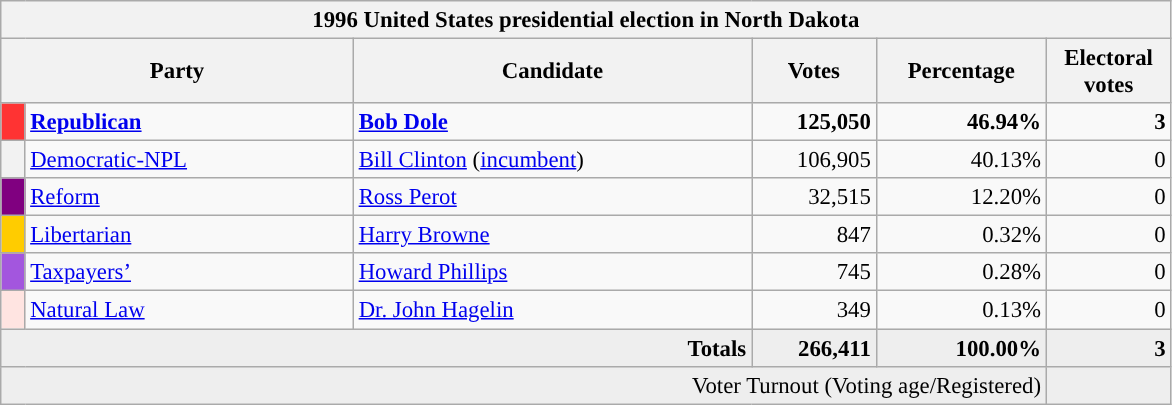<table class="wikitable" style="font-size: 95%;">
<tr>
<th colspan="7">1996 United States presidential election in North Dakota</th>
</tr>
<tr>
<th colspan="2" style="width: 15em">Party</th>
<th style="width: 17em">Candidate</th>
<th style="width: 5em">Votes</th>
<th style="width: 7em">Percentage</th>
<th style="width: 5em">Electoral votes</th>
</tr>
<tr>
<th style="background-color:#FF3333; width: 3px"></th>
<td style="width: 130px"><strong><a href='#'>Republican</a></strong></td>
<td><strong><a href='#'>Bob Dole</a></strong></td>
<td align="right"><strong>125,050</strong></td>
<td align="right"><strong>46.94%</strong></td>
<td align="right"><strong>3</strong></td>
</tr>
<tr>
<th style="background-color:"></th>
<td style="width: 130px"><a href='#'>Democratic-NPL</a></td>
<td><a href='#'>Bill Clinton</a> (<a href='#'>incumbent</a>)</td>
<td align="right">106,905</td>
<td align="right">40.13%</td>
<td align="right">0</td>
</tr>
<tr>
<th style="background-color:#800080; width: 3px"></th>
<td style="width: 130px"><a href='#'>Reform</a></td>
<td><a href='#'>Ross Perot</a></td>
<td align="right">32,515</td>
<td align="right">12.20%</td>
<td align="right">0</td>
</tr>
<tr>
<th style="background-color:#FFCC00; width: 3px"></th>
<td style="width: 130px"><a href='#'>Libertarian</a></td>
<td><a href='#'>Harry Browne</a></td>
<td align="right">847</td>
<td align="right">0.32%</td>
<td align="right">0</td>
</tr>
<tr>
<th style="background-color:#A356DE; width: 3px"></th>
<td style="width: 130px"><a href='#'>Taxpayers’</a></td>
<td><a href='#'>Howard Phillips</a></td>
<td align="right">745</td>
<td align="right">0.28%</td>
<td align="right">0</td>
</tr>
<tr>
<th style="background-color:#ffe4e1; width: 3px"></th>
<td style="width: 130px"><a href='#'>Natural Law</a></td>
<td><a href='#'>Dr. John Hagelin</a></td>
<td align="right">349</td>
<td align="right">0.13%</td>
<td align="right">0</td>
</tr>
<tr bgcolor="#EEEEEE">
<td colspan="3" align="right"><strong>Totals</strong></td>
<td align="right"><strong>266,411</strong></td>
<td align="right"><strong>100.00%</strong></td>
<td align="right"><strong>3</strong></td>
</tr>
<tr bgcolor="#EEEEEE">
<td colspan="5" align="right">Voter Turnout (Voting age/Registered)</td>
<td colspan="1" align="right"></td>
</tr>
</table>
